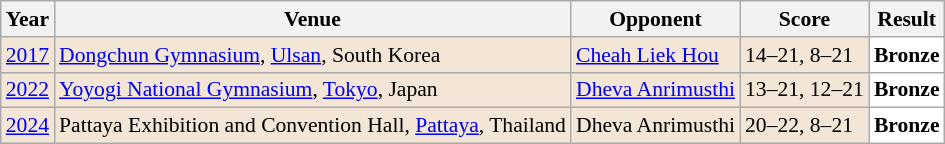<table class="sortable wikitable" style="font-size: 90%;">
<tr>
<th>Year</th>
<th>Venue</th>
<th>Opponent</th>
<th>Score</th>
<th>Result</th>
</tr>
<tr style="background:#F3E6D7">
<td align="center"><a href='#'>2017</a></td>
<td align="left"><a href='#'>Dongchun Gymnasium</a>, <a href='#'>Ulsan</a>, South Korea</td>
<td align="left"> <a href='#'>Cheah Liek Hou</a></td>
<td align="left">14–21, 8–21</td>
<td style="text-align:left; background:white"> <strong>Bronze</strong></td>
</tr>
<tr style="background:#F3E6D7">
<td align="center"><a href='#'>2022</a></td>
<td align="left"><a href='#'>Yoyogi National Gymnasium</a>, <a href='#'>Tokyo</a>, Japan</td>
<td align="left"> <a href='#'>Dheva Anrimusthi</a></td>
<td align="left">13–21, 12–21</td>
<td style="text-align:left; background:white"> <strong>Bronze</strong></td>
</tr>
<tr style="background:#F3E6D7">
<td align="center"><a href='#'>2024</a></td>
<td align="left">Pattaya Exhibition and Convention Hall, <a href='#'>Pattaya</a>, Thailand</td>
<td align="left"> Dheva Anrimusthi</td>
<td align="left">20–22, 8–21</td>
<td style="text-align:left; background:white"> <strong>Bronze</strong></td>
</tr>
</table>
